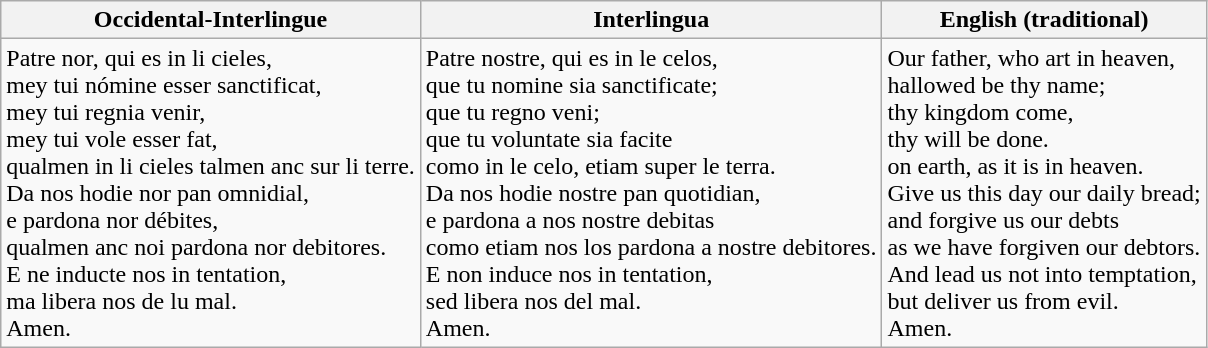<table class="wikitable">
<tr>
<th>Occidental-Interlingue</th>
<th>Interlingua</th>
<th>English (traditional)</th>
</tr>
<tr>
<td>Patre nor, qui es in li cieles,<br>mey tui nómine esser sanctificat,<br>mey tui regnia venir,<br>mey tui vole esser fat,<br>qualmen in li cieles talmen anc sur li terre.<br>Da nos hodie nor pan omnidial,<br>e pardona nor débites,<br>qualmen anc noi pardona nor debitores.<br>E ne inducte nos in tentation,<br>ma libera nos de lu mal.<br>Amen.</td>
<td>Patre nostre, qui es in le celos,<br>que tu nomine sia sanctificate;<br>que tu regno veni;<br>que tu voluntate sia facite<br>como in le celo, etiam super le terra.<br>Da nos hodie nostre pan quotidian,<br>e pardona a nos nostre debitas<br>como etiam nos los pardona a nostre debitores.<br>E non induce nos in tentation,<br>sed libera nos del mal.<br>Amen.</td>
<td>Our father, who art in heaven,<br>hallowed be thy name;<br>thy kingdom come,<br>thy will be done.<br>on earth, as it is in heaven.<br>Give us this day our daily bread;<br>and forgive us our debts<br>as we have forgiven our debtors.<br>And lead us not into temptation,<br>but deliver us from evil.<br>Amen.</td>
</tr>
</table>
